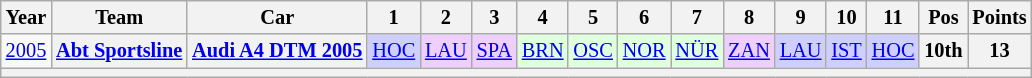<table class="wikitable" style="text-align:center; font-size:85%">
<tr>
<th>Year</th>
<th>Team</th>
<th>Car</th>
<th>1</th>
<th>2</th>
<th>3</th>
<th>4</th>
<th>5</th>
<th>6</th>
<th>7</th>
<th>8</th>
<th>9</th>
<th>10</th>
<th>11</th>
<th>Pos</th>
<th>Points</th>
</tr>
<tr>
<td><a href='#'>2005</a></td>
<th nowrap><a href='#'>Abt Sportsline</a></th>
<th nowrap><a href='#'>Audi A4 DTM 2005</a></th>
<td style="background:#CFCFFF;"><a href='#'>HOC</a><br></td>
<td style="background:#EFCFFF;"><a href='#'>LAU</a><br></td>
<td style="background:#EFCFFF;"><a href='#'>SPA</a><br></td>
<td style="background:#DFFFDF;"><a href='#'>BRN</a><br></td>
<td style="background:#DFFFDF;"><a href='#'>OSC</a><br></td>
<td style="background:#DFFFDF;"><a href='#'>NOR</a><br></td>
<td style="background:#DFFFDF;"><a href='#'>NÜR</a><br></td>
<td style="background:#EFCFFF;"><a href='#'>ZAN</a><br></td>
<td style="background:#CFCFFF;"><a href='#'>LAU</a><br></td>
<td style="background:#CFCFFF;"><a href='#'>IST</a><br></td>
<td style="background:#CFCFFF;"><a href='#'>HOC</a><br></td>
<th>10th</th>
<th>13</th>
</tr>
<tr>
<th colspan="16"></th>
</tr>
</table>
